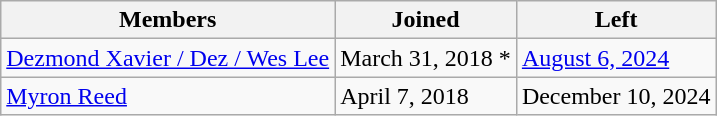<table class="wikitable">
<tr>
<th>Members</th>
<th>Joined</th>
<th>Left</th>
</tr>
<tr>
<td><a href='#'>Dezmond Xavier / Dez / Wes Lee</a></td>
<td>March 31, 2018 *</td>
<td><a href='#'>August 6, 2024</a></td>
</tr>
<tr>
<td><a href='#'>Myron Reed</a></td>
<td>April 7, 2018</td>
<td>December 10, 2024</td>
</tr>
</table>
